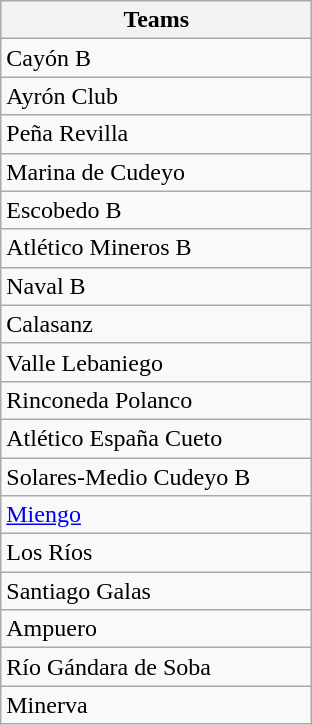<table class="wikitable sortable">
<tr>
<th width=200>Teams</th>
</tr>
<tr>
<td>Cayón B</td>
</tr>
<tr>
<td>Ayrón Club</td>
</tr>
<tr>
<td>Peña Revilla</td>
</tr>
<tr>
<td>Marina de Cudeyo</td>
</tr>
<tr>
<td>Escobedo B</td>
</tr>
<tr>
<td>Atlético Mineros B</td>
</tr>
<tr>
<td>Naval B</td>
</tr>
<tr>
<td>Calasanz</td>
</tr>
<tr>
<td>Valle Lebaniego</td>
</tr>
<tr>
<td>Rinconeda Polanco</td>
</tr>
<tr>
<td>Atlético España Cueto</td>
</tr>
<tr>
<td>Solares-Medio Cudeyo B</td>
</tr>
<tr>
<td><a href='#'>Miengo</a></td>
</tr>
<tr>
<td>Los Ríos</td>
</tr>
<tr>
<td>Santiago Galas</td>
</tr>
<tr>
<td>Ampuero</td>
</tr>
<tr>
<td>Río Gándara de Soba</td>
</tr>
<tr>
<td>Minerva</td>
</tr>
</table>
